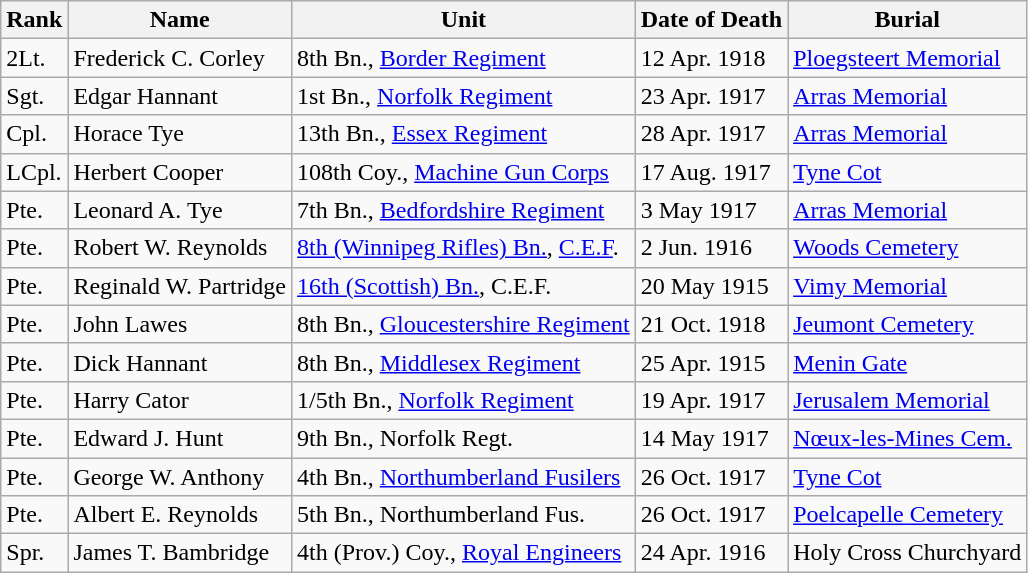<table class="wikitable">
<tr>
<th>Rank</th>
<th>Name</th>
<th>Unit</th>
<th>Date of Death</th>
<th>Burial</th>
</tr>
<tr>
<td>2Lt.</td>
<td>Frederick C. Corley</td>
<td>8th Bn., <a href='#'>Border Regiment</a></td>
<td>12 Apr. 1918</td>
<td><a href='#'>Ploegsteert Memorial</a></td>
</tr>
<tr>
<td>Sgt.</td>
<td>Edgar Hannant</td>
<td>1st Bn., <a href='#'>Norfolk Regiment</a></td>
<td>23 Apr. 1917</td>
<td><a href='#'>Arras Memorial</a></td>
</tr>
<tr>
<td>Cpl.</td>
<td>Horace Tye</td>
<td>13th Bn., <a href='#'>Essex Regiment</a></td>
<td>28 Apr. 1917</td>
<td><a href='#'>Arras Memorial</a></td>
</tr>
<tr>
<td>LCpl.</td>
<td>Herbert Cooper</td>
<td>108th Coy., <a href='#'>Machine Gun Corps</a></td>
<td>17 Aug. 1917</td>
<td><a href='#'>Tyne Cot</a></td>
</tr>
<tr>
<td>Pte.</td>
<td>Leonard A. Tye</td>
<td>7th Bn., <a href='#'>Bedfordshire Regiment</a></td>
<td>3 May 1917</td>
<td><a href='#'>Arras Memorial</a></td>
</tr>
<tr>
<td>Pte.</td>
<td>Robert W. Reynolds</td>
<td><a href='#'>8th (Winnipeg Rifles) Bn.</a>, <a href='#'>C.E.F</a>.</td>
<td>2 Jun. 1916</td>
<td><a href='#'>Woods Cemetery</a></td>
</tr>
<tr>
<td>Pte.</td>
<td>Reginald W. Partridge</td>
<td><a href='#'>16th (Scottish) Bn.</a>, C.E.F.</td>
<td>20 May 1915</td>
<td><a href='#'>Vimy Memorial</a></td>
</tr>
<tr>
<td>Pte.</td>
<td>John Lawes</td>
<td>8th Bn., <a href='#'>Gloucestershire Regiment</a></td>
<td>21 Oct. 1918</td>
<td><a href='#'>Jeumont Cemetery</a></td>
</tr>
<tr>
<td>Pte.</td>
<td>Dick Hannant</td>
<td>8th Bn., <a href='#'>Middlesex Regiment</a></td>
<td>25 Apr. 1915</td>
<td><a href='#'>Menin Gate</a></td>
</tr>
<tr>
<td>Pte.</td>
<td>Harry Cator</td>
<td>1/5th Bn., <a href='#'>Norfolk Regiment</a></td>
<td>19 Apr. 1917</td>
<td><a href='#'>Jerusalem Memorial</a></td>
</tr>
<tr>
<td>Pte.</td>
<td>Edward J. Hunt</td>
<td>9th Bn., Norfolk Regt.</td>
<td>14 May 1917</td>
<td><a href='#'>Nœux-les-Mines Cem.</a></td>
</tr>
<tr>
<td>Pte.</td>
<td>George W. Anthony</td>
<td>4th Bn., <a href='#'>Northumberland Fusilers</a></td>
<td>26 Oct. 1917</td>
<td><a href='#'>Tyne Cot</a></td>
</tr>
<tr>
<td>Pte.</td>
<td>Albert E. Reynolds</td>
<td>5th Bn., Northumberland Fus.</td>
<td>26 Oct. 1917</td>
<td><a href='#'>Poelcapelle Cemetery</a></td>
</tr>
<tr>
<td>Spr.</td>
<td>James T. Bambridge</td>
<td>4th (Prov.) Coy., <a href='#'>Royal Engineers</a></td>
<td>24 Apr. 1916</td>
<td>Holy Cross Churchyard</td>
</tr>
</table>
